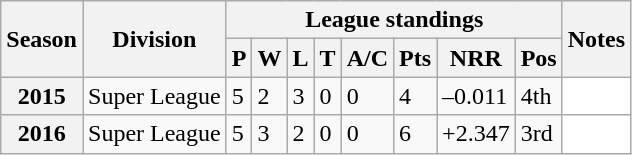<table class="wikitable sortable">
<tr>
<th scope="col" rowspan="2">Season</th>
<th scope="col" rowspan="2">Division</th>
<th scope="col" colspan="8">League standings</th>
<th scope="col" rowspan="2">Notes</th>
</tr>
<tr>
<th scope="col">P</th>
<th scope="col">W</th>
<th scope="col">L</th>
<th scope="col">T</th>
<th scope="col">A/C</th>
<th scope="col">Pts</th>
<th scope="col">NRR</th>
<th scope="col">Pos</th>
</tr>
<tr>
<th scope="row">2015</th>
<td>Super League</td>
<td>5</td>
<td>2</td>
<td>3</td>
<td>0</td>
<td>0</td>
<td>4</td>
<td>–0.011</td>
<td>4th</td>
<td style="background: white;"></td>
</tr>
<tr>
<th scope="row">2016</th>
<td>Super League</td>
<td>5</td>
<td>3</td>
<td>2</td>
<td>0</td>
<td>0</td>
<td>6</td>
<td>+2.347</td>
<td>3rd</td>
<td style="background: white;"></td>
</tr>
</table>
